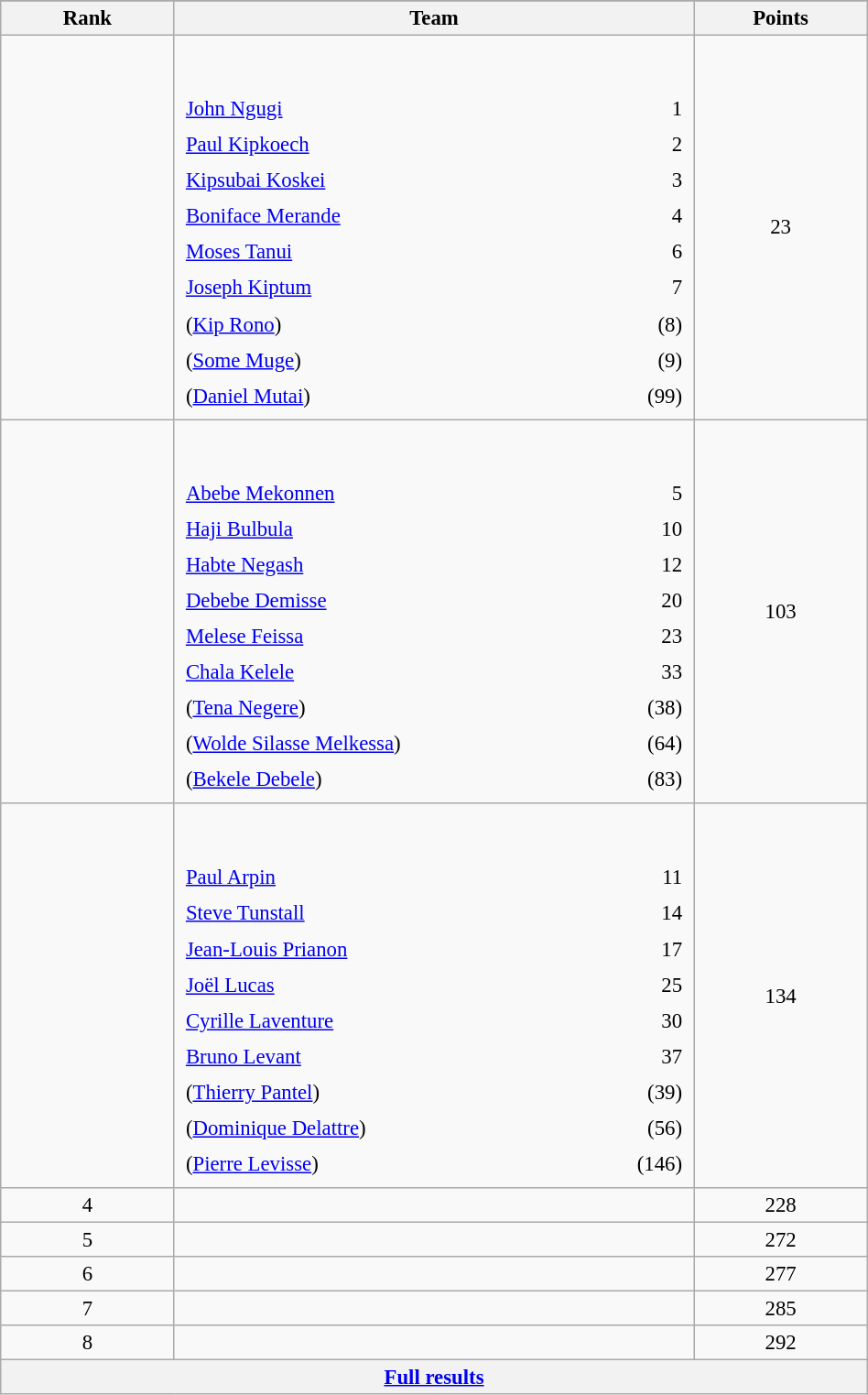<table class="wikitable sortable" style=" text-align:center; font-size:95%;" width="50%">
<tr>
</tr>
<tr>
<th width=10%>Rank</th>
<th width=30%>Team</th>
<th width=10%>Points</th>
</tr>
<tr>
<td align=center></td>
<td align=left> <br><br><table width=100%>
<tr>
<td align=left style="border:0"><a href='#'>John Ngugi</a></td>
<td align=right style="border:0">1</td>
</tr>
<tr>
<td align=left style="border:0"><a href='#'>Paul Kipkoech</a></td>
<td align=right style="border:0">2</td>
</tr>
<tr>
<td align=left style="border:0"><a href='#'>Kipsubai Koskei</a></td>
<td align=right style="border:0">3</td>
</tr>
<tr>
<td align=left style="border:0"><a href='#'>Boniface Merande</a></td>
<td align=right style="border:0">4</td>
</tr>
<tr>
<td align=left style="border:0"><a href='#'>Moses Tanui</a></td>
<td align=right style="border:0">6</td>
</tr>
<tr>
<td align=left style="border:0"><a href='#'>Joseph Kiptum</a></td>
<td align=right style="border:0">7</td>
</tr>
<tr>
<td align=left style="border:0">(<a href='#'>Kip Rono</a>)</td>
<td align=right style="border:0">(8)</td>
</tr>
<tr>
<td align=left style="border:0">(<a href='#'>Some Muge</a>)</td>
<td align=right style="border:0">(9)</td>
</tr>
<tr>
<td align=left style="border:0">(<a href='#'>Daniel Mutai</a>)</td>
<td align=right style="border:0">(99)</td>
</tr>
</table>
</td>
<td>23</td>
</tr>
<tr>
<td align=center></td>
<td align=left> <br><br><table width=100%>
<tr>
<td align=left style="border:0"><a href='#'>Abebe Mekonnen</a></td>
<td align=right style="border:0">5</td>
</tr>
<tr>
<td align=left style="border:0"><a href='#'>Haji Bulbula</a></td>
<td align=right style="border:0">10</td>
</tr>
<tr>
<td align=left style="border:0"><a href='#'>Habte Negash</a></td>
<td align=right style="border:0">12</td>
</tr>
<tr>
<td align=left style="border:0"><a href='#'>Debebe Demisse</a></td>
<td align=right style="border:0">20</td>
</tr>
<tr>
<td align=left style="border:0"><a href='#'>Melese Feissa</a></td>
<td align=right style="border:0">23</td>
</tr>
<tr>
<td align=left style="border:0"><a href='#'>Chala Kelele</a></td>
<td align=right style="border:0">33</td>
</tr>
<tr>
<td align=left style="border:0">(<a href='#'>Tena Negere</a>)</td>
<td align=right style="border:0">(38)</td>
</tr>
<tr>
<td align=left style="border:0">(<a href='#'>Wolde Silasse Melkessa</a>)</td>
<td align=right style="border:0">(64)</td>
</tr>
<tr>
<td align=left style="border:0">(<a href='#'>Bekele Debele</a>)</td>
<td align=right style="border:0">(83)</td>
</tr>
</table>
</td>
<td>103</td>
</tr>
<tr>
<td align=center></td>
<td align=left> <br><br><table width=100%>
<tr>
<td align=left style="border:0"><a href='#'>Paul Arpin</a></td>
<td align=right style="border:0">11</td>
</tr>
<tr>
<td align=left style="border:0"><a href='#'>Steve Tunstall</a></td>
<td align=right style="border:0">14</td>
</tr>
<tr>
<td align=left style="border:0"><a href='#'>Jean-Louis Prianon</a></td>
<td align=right style="border:0">17</td>
</tr>
<tr>
<td align=left style="border:0"><a href='#'>Joël Lucas</a></td>
<td align=right style="border:0">25</td>
</tr>
<tr>
<td align=left style="border:0"><a href='#'>Cyrille Laventure</a></td>
<td align=right style="border:0">30</td>
</tr>
<tr>
<td align=left style="border:0"><a href='#'>Bruno Levant</a></td>
<td align=right style="border:0">37</td>
</tr>
<tr>
<td align=left style="border:0">(<a href='#'>Thierry Pantel</a>)</td>
<td align=right style="border:0">(39)</td>
</tr>
<tr>
<td align=left style="border:0">(<a href='#'>Dominique Delattre</a>)</td>
<td align=right style="border:0">(56)</td>
</tr>
<tr>
<td align=left style="border:0">(<a href='#'>Pierre Levisse</a>)</td>
<td align=right style="border:0">(146)</td>
</tr>
</table>
</td>
<td>134</td>
</tr>
<tr>
<td align=center>4</td>
<td align=left></td>
<td>228</td>
</tr>
<tr>
<td align=center>5</td>
<td align=left></td>
<td>272</td>
</tr>
<tr>
<td align=center>6</td>
<td align=left></td>
<td>277</td>
</tr>
<tr>
<td align=center>7</td>
<td align=left></td>
<td>285</td>
</tr>
<tr>
<td align=center>8</td>
<td align=left></td>
<td>292</td>
</tr>
<tr class="sortbottom">
<th colspan=3 align=center><a href='#'>Full results</a></th>
</tr>
</table>
